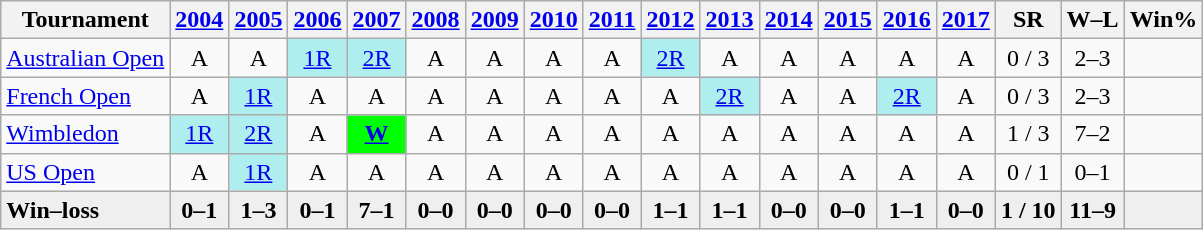<table class=wikitable style=text-align:center>
<tr>
<th>Tournament</th>
<th><a href='#'>2004</a></th>
<th><a href='#'>2005</a></th>
<th><a href='#'>2006</a></th>
<th><a href='#'>2007</a></th>
<th><a href='#'>2008</a></th>
<th><a href='#'>2009</a></th>
<th><a href='#'>2010</a></th>
<th><a href='#'>2011</a></th>
<th><a href='#'>2012</a></th>
<th><a href='#'>2013</a></th>
<th><a href='#'>2014</a></th>
<th><a href='#'>2015</a></th>
<th><a href='#'>2016</a></th>
<th><a href='#'>2017</a></th>
<th>SR</th>
<th>W–L</th>
<th>Win%</th>
</tr>
<tr>
<td align=left><a href='#'>Australian Open</a></td>
<td>A</td>
<td>A</td>
<td bgcolor=afeeee><a href='#'>1R</a></td>
<td bgcolor=afeeee><a href='#'>2R</a></td>
<td>A</td>
<td>A</td>
<td>A</td>
<td>A</td>
<td bgcolor=afeeee><a href='#'>2R</a></td>
<td>A</td>
<td>A</td>
<td>A</td>
<td>A</td>
<td>A</td>
<td>0 / 3</td>
<td>2–3</td>
<td></td>
</tr>
<tr>
<td align=left><a href='#'>French Open</a></td>
<td>A</td>
<td bgcolor=afeeee><a href='#'>1R</a></td>
<td>A</td>
<td>A</td>
<td>A</td>
<td>A</td>
<td>A</td>
<td>A</td>
<td>A</td>
<td bgcolor=afeeee><a href='#'>2R</a></td>
<td>A</td>
<td>A</td>
<td bgcolor=afeeee><a href='#'>2R</a></td>
<td>A</td>
<td>0 / 3</td>
<td>2–3</td>
<td></td>
</tr>
<tr>
<td align=left><a href='#'>Wimbledon</a></td>
<td bgcolor=afeeee><a href='#'>1R</a></td>
<td bgcolor=afeeee><a href='#'>2R</a></td>
<td>A</td>
<td bgcolor=lime><strong><a href='#'>W</a></strong></td>
<td>A</td>
<td>A</td>
<td>A</td>
<td>A</td>
<td>A</td>
<td>A</td>
<td>A</td>
<td>A</td>
<td>A</td>
<td>A</td>
<td>1 / 3</td>
<td>7–2</td>
<td></td>
</tr>
<tr>
<td align=left><a href='#'>US Open</a></td>
<td>A</td>
<td bgcolor=afeeee><a href='#'>1R</a></td>
<td>A</td>
<td>A</td>
<td>A</td>
<td>A</td>
<td>A</td>
<td>A</td>
<td>A</td>
<td>A</td>
<td>A</td>
<td>A</td>
<td>A</td>
<td>A</td>
<td>0 / 1</td>
<td>0–1</td>
<td></td>
</tr>
<tr style="background:#efefef;font-weight:bold;">
<td style="text-align:left">Win–loss</td>
<td>0–1</td>
<td>1–3</td>
<td>0–1</td>
<td>7–1</td>
<td>0–0</td>
<td>0–0</td>
<td>0–0</td>
<td>0–0</td>
<td>1–1</td>
<td>1–1</td>
<td>0–0</td>
<td>0–0</td>
<td>1–1</td>
<td>0–0</td>
<td>1 / 10</td>
<td>11–9</td>
<td></td>
</tr>
</table>
